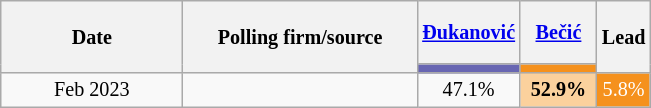<table class="wikitable" style="text-align:center; font-size:84%; line-height:16px;">
<tr style="height:42px;">
<th style="width:115px;" rowspan="2">Date</th>
<th style="width:150px;" rowspan="2">Polling firm/source</th>
<th style="width:45px;"><a href='#'>Đukanović</a></th>
<th style="width:45px;"><a href='#'>Bečić</a></th>
<th style="width:25px;" rowspan="2">Lead</th>
</tr>
<tr>
<th style="color:inherit;background:#6866b2;"></th>
<th style="color:inherit;background:#F5911D;"></th>
</tr>
<tr>
<td>Feb 2023</td>
<td></td>
<td>47.1%</td>
<td style="background:#fbd19d;"><strong>52.9%</strong></td>
<td style="background:#F5911D; color:white;">5.8%</td>
</tr>
</table>
